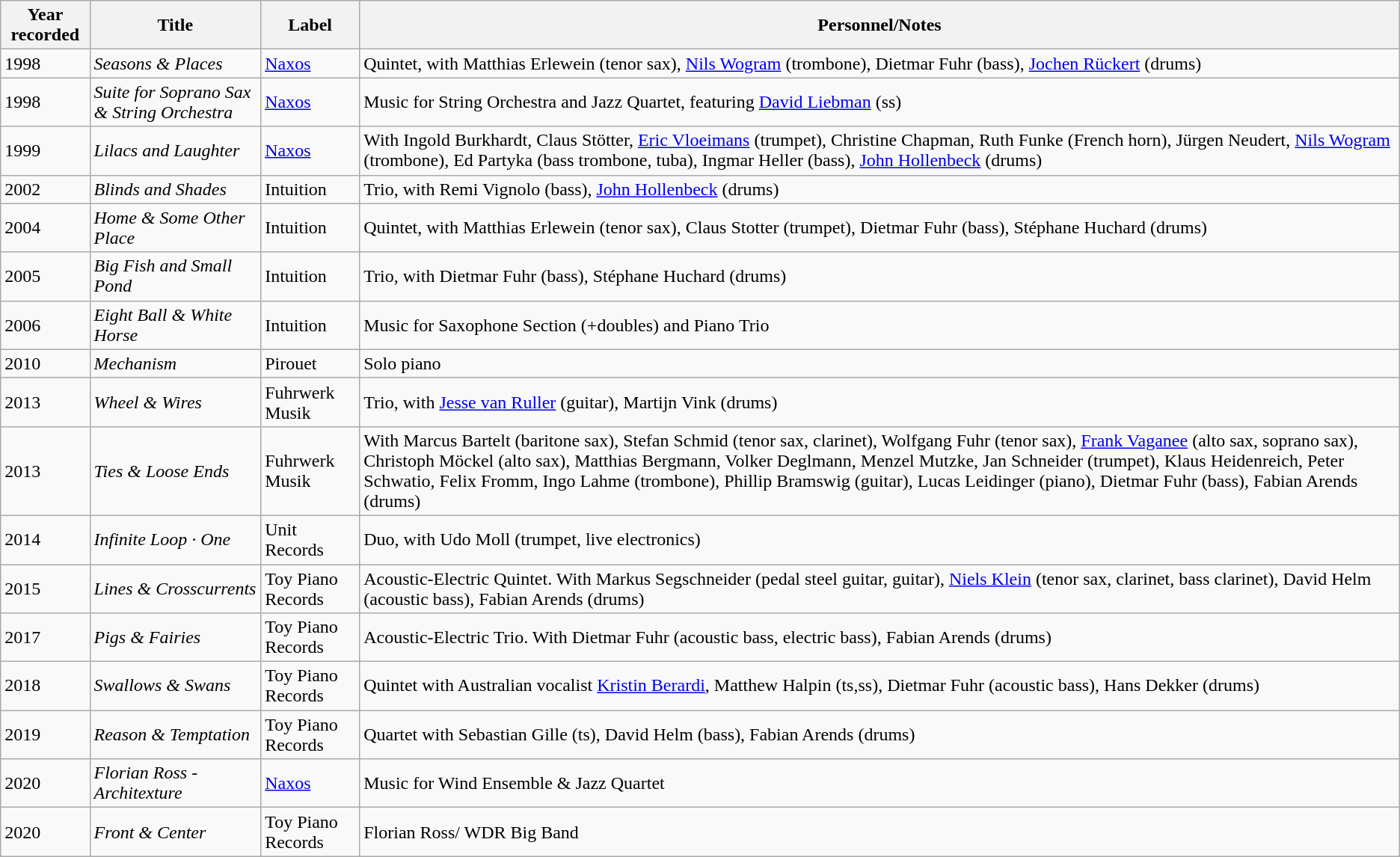<table class="wikitable sortable">
<tr>
<th>Year recorded</th>
<th>Title</th>
<th>Label</th>
<th>Personnel/Notes</th>
</tr>
<tr>
<td>1998</td>
<td><em>Seasons & Places</em></td>
<td><a href='#'>Naxos</a></td>
<td>Quintet, with Matthias Erlewein (tenor sax), <a href='#'>Nils Wogram</a> (trombone), Dietmar Fuhr (bass), <a href='#'>Jochen Rückert</a> (drums)</td>
</tr>
<tr>
<td>1998</td>
<td><em>Suite for Soprano Sax & String Orchestra</em></td>
<td><a href='#'>Naxos</a></td>
<td>Music for String Orchestra and Jazz Quartet, featuring <a href='#'>David Liebman</a> (ss)</td>
</tr>
<tr>
<td>1999</td>
<td><em>Lilacs and Laughter</em></td>
<td><a href='#'>Naxos</a></td>
<td>With Ingold Burkhardt, Claus Stötter, <a href='#'>Eric Vloeimans</a> (trumpet), Christine Chapman, Ruth Funke (French horn), Jürgen Neudert, <a href='#'>Nils Wogram</a> (trombone), Ed Partyka (bass trombone, tuba), Ingmar Heller (bass), <a href='#'>John Hollenbeck</a> (drums)</td>
</tr>
<tr>
<td>2002</td>
<td><em>Blinds and Shades</em></td>
<td>Intuition</td>
<td>Trio, with Remi Vignolo (bass), <a href='#'>John Hollenbeck</a> (drums)</td>
</tr>
<tr>
<td>2004</td>
<td><em>Home & Some Other Place</em></td>
<td>Intuition</td>
<td>Quintet, with Matthias Erlewein (tenor sax), Claus Stotter (trumpet), Dietmar Fuhr (bass), Stéphane Huchard (drums)</td>
</tr>
<tr>
<td>2005</td>
<td><em>Big Fish and Small Pond</em></td>
<td>Intuition</td>
<td>Trio, with Dietmar Fuhr (bass), Stéphane Huchard (drums)</td>
</tr>
<tr>
<td>2006</td>
<td><em>Eight Ball & White Horse</em></td>
<td>Intuition</td>
<td>Music for Saxophone Section (+doubles) and Piano Trio</td>
</tr>
<tr>
<td>2010</td>
<td><em>Mechanism</em></td>
<td>Pirouet</td>
<td>Solo piano</td>
</tr>
<tr>
<td>2013</td>
<td><em>Wheel & Wires</em></td>
<td>Fuhrwerk Musik</td>
<td>Trio, with <a href='#'>Jesse van Ruller</a> (guitar), Martijn Vink (drums)</td>
</tr>
<tr>
<td>2013</td>
<td><em>Ties & Loose Ends</em></td>
<td>Fuhrwerk Musik</td>
<td>With Marcus Bartelt (baritone sax), Stefan Schmid (tenor sax, clarinet), Wolfgang Fuhr (tenor sax), <a href='#'>Frank Vaganee</a> (alto sax, soprano sax), Christoph Möckel (alto sax), Matthias Bergmann, Volker Deglmann, Menzel Mutzke, Jan Schneider (trumpet), Klaus Heidenreich, Peter Schwatio, Felix Fromm, Ingo Lahme (trombone), Phillip Bramswig (guitar), Lucas Leidinger (piano), Dietmar Fuhr (bass), Fabian Arends (drums)</td>
</tr>
<tr>
<td>2014</td>
<td><em>Infinite Loop ∙ One</em></td>
<td>Unit Records</td>
<td>Duo, with Udo Moll (trumpet, live electronics)</td>
</tr>
<tr>
<td>2015</td>
<td><em>Lines & Crosscurrents</em></td>
<td>Toy Piano Records</td>
<td>Acoustic-Electric Quintet. With Markus Segschneider (pedal steel guitar, guitar), <a href='#'>Niels Klein</a> (tenor sax, clarinet, bass clarinet), David Helm (acoustic bass), Fabian Arends (drums)</td>
</tr>
<tr>
<td>2017</td>
<td><em>Pigs & Fairies</em></td>
<td>Toy Piano Records</td>
<td>Acoustic-Electric Trio. With Dietmar Fuhr (acoustic bass, electric bass), Fabian Arends (drums)</td>
</tr>
<tr>
<td>2018</td>
<td><em>Swallows & Swans</em></td>
<td>Toy Piano Records</td>
<td>Quintet with Australian vocalist <a href='#'>Kristin Berardi</a>, Matthew Halpin (ts,ss), Dietmar Fuhr (acoustic bass), Hans Dekker (drums)</td>
</tr>
<tr>
<td>2019</td>
<td><em>Reason & Temptation</em></td>
<td>Toy Piano Records</td>
<td>Quartet with Sebastian Gille (ts), David Helm (bass), Fabian Arends (drums)</td>
</tr>
<tr>
<td>2020</td>
<td><em>Florian Ross - Architexture</em></td>
<td><a href='#'>Naxos</a></td>
<td>Music for Wind Ensemble & Jazz Quartet</td>
</tr>
<tr>
<td>2020</td>
<td><em>Front & Center</em></td>
<td>Toy Piano Records</td>
<td>Florian Ross/ WDR Big Band</td>
</tr>
</table>
